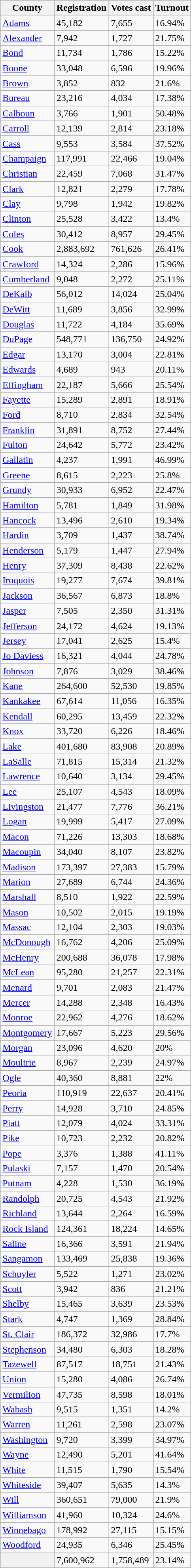<table class="wikitable collapsible collapsed sortable">
<tr>
<th>County</th>
<th>Registration</th>
<th>Votes cast</th>
<th>Turnout</th>
</tr>
<tr>
<td><a href='#'>Adams</a></td>
<td>45,182</td>
<td>7,655</td>
<td>16.94%</td>
</tr>
<tr>
<td><a href='#'>Alexander</a></td>
<td>7,942</td>
<td>1,727</td>
<td>21.75%</td>
</tr>
<tr>
<td><a href='#'>Bond</a></td>
<td>11,734</td>
<td>1,786</td>
<td>15.22%</td>
</tr>
<tr>
<td><a href='#'>Boone</a></td>
<td>33,048</td>
<td>6,596</td>
<td>19.96%</td>
</tr>
<tr>
<td><a href='#'>Brown</a></td>
<td>3,852</td>
<td>832</td>
<td>21.6%</td>
</tr>
<tr>
<td><a href='#'>Bureau</a></td>
<td>23,216</td>
<td>4,034</td>
<td>17.38%</td>
</tr>
<tr>
<td><a href='#'>Calhoun</a></td>
<td>3,766</td>
<td>1,901</td>
<td>50.48%</td>
</tr>
<tr>
<td><a href='#'>Carroll</a></td>
<td>12,139</td>
<td>2,814</td>
<td>23.18%</td>
</tr>
<tr>
<td><a href='#'>Cass</a></td>
<td>9,553</td>
<td>3,584</td>
<td>37.52%</td>
</tr>
<tr>
<td><a href='#'>Champaign</a></td>
<td>117,991</td>
<td>22,466</td>
<td>19.04%</td>
</tr>
<tr>
<td><a href='#'>Christian</a></td>
<td>22,459</td>
<td>7,068</td>
<td>31.47%</td>
</tr>
<tr>
<td><a href='#'>Clark</a></td>
<td>12,821</td>
<td>2,279</td>
<td>17.78%</td>
</tr>
<tr>
<td><a href='#'>Clay</a></td>
<td>9,798</td>
<td>1,942</td>
<td>19.82%</td>
</tr>
<tr>
<td><a href='#'>Clinton</a></td>
<td>25,528</td>
<td>3,422</td>
<td>13.4%</td>
</tr>
<tr>
<td><a href='#'>Coles</a></td>
<td>30,412</td>
<td>8,957</td>
<td>29.45%</td>
</tr>
<tr>
<td><a href='#'>Cook</a></td>
<td>2,883,692</td>
<td>761,626</td>
<td>26.41%</td>
</tr>
<tr>
<td><a href='#'>Crawford</a></td>
<td>14,324</td>
<td>2,286</td>
<td>15.96%</td>
</tr>
<tr>
<td><a href='#'>Cumberland</a></td>
<td>9,048</td>
<td>2,272</td>
<td>25.11%</td>
</tr>
<tr>
<td><a href='#'>DeKalb</a></td>
<td>56,012</td>
<td>14,024</td>
<td>25.04%</td>
</tr>
<tr>
<td><a href='#'>DeWitt</a></td>
<td>11,689</td>
<td>3,856</td>
<td>32.99%</td>
</tr>
<tr>
<td><a href='#'>Douglas</a></td>
<td>11,722</td>
<td>4,184</td>
<td>35.69%</td>
</tr>
<tr>
<td><a href='#'>DuPage</a></td>
<td>548,771</td>
<td>136,750</td>
<td>24.92%</td>
</tr>
<tr>
<td><a href='#'>Edgar</a></td>
<td>13,170</td>
<td>3,004</td>
<td>22.81%</td>
</tr>
<tr>
<td><a href='#'>Edwards</a></td>
<td>4,689</td>
<td>943</td>
<td>20.11%</td>
</tr>
<tr>
<td><a href='#'>Effingham</a></td>
<td>22,187</td>
<td>5,666</td>
<td>25.54%</td>
</tr>
<tr>
<td><a href='#'>Fayette</a></td>
<td>15,289</td>
<td>2,891</td>
<td>18.91%</td>
</tr>
<tr>
<td><a href='#'>Ford</a></td>
<td>8,710</td>
<td>2,834</td>
<td>32.54%</td>
</tr>
<tr>
<td><a href='#'>Franklin</a></td>
<td>31,891</td>
<td>8,752</td>
<td>27.44%</td>
</tr>
<tr>
<td><a href='#'>Fulton</a></td>
<td>24,642</td>
<td>5,772</td>
<td>23.42%</td>
</tr>
<tr>
<td><a href='#'>Gallatin</a></td>
<td>4,237</td>
<td>1,991</td>
<td>46.99%</td>
</tr>
<tr>
<td><a href='#'>Greene</a></td>
<td>8,615</td>
<td>2,223</td>
<td>25.8%</td>
</tr>
<tr>
<td><a href='#'>Grundy</a></td>
<td>30,933</td>
<td>6,952</td>
<td>22.47%</td>
</tr>
<tr>
<td><a href='#'>Hamilton</a></td>
<td>5,781</td>
<td>1,849</td>
<td>31.98%</td>
</tr>
<tr>
<td><a href='#'>Hancock</a></td>
<td>13,496</td>
<td>2,610</td>
<td>19.34%</td>
</tr>
<tr>
<td><a href='#'>Hardin</a></td>
<td>3,709</td>
<td>1,437</td>
<td>38.74%</td>
</tr>
<tr>
<td><a href='#'>Henderson</a></td>
<td>5,179</td>
<td>1,447</td>
<td>27.94%</td>
</tr>
<tr>
<td><a href='#'>Henry</a></td>
<td>37,309</td>
<td>8,438</td>
<td>22.62%</td>
</tr>
<tr>
<td><a href='#'>Iroquois</a></td>
<td>19,277</td>
<td>7,674</td>
<td>39.81%</td>
</tr>
<tr>
<td><a href='#'>Jackson</a></td>
<td>36,567</td>
<td>6,873</td>
<td>18.8%</td>
</tr>
<tr>
<td><a href='#'>Jasper</a></td>
<td>7,505</td>
<td>2,350</td>
<td>31.31%</td>
</tr>
<tr>
<td><a href='#'>Jefferson</a></td>
<td>24,172</td>
<td>4,624</td>
<td>19.13%</td>
</tr>
<tr>
<td><a href='#'>Jersey</a></td>
<td>17,041</td>
<td>2,625</td>
<td>15.4%</td>
</tr>
<tr>
<td><a href='#'>Jo Daviess</a></td>
<td>16,321</td>
<td>4,044</td>
<td>24.78%</td>
</tr>
<tr>
<td><a href='#'>Johnson</a></td>
<td>7,876</td>
<td>3,029</td>
<td>38.46%</td>
</tr>
<tr>
<td><a href='#'>Kane</a></td>
<td>264,600</td>
<td>52,530</td>
<td>19.85%</td>
</tr>
<tr>
<td><a href='#'>Kankakee</a></td>
<td>67,614</td>
<td>11,056</td>
<td>16.35%</td>
</tr>
<tr>
<td><a href='#'>Kendall</a></td>
<td>60,295</td>
<td>13,459</td>
<td>22.32%</td>
</tr>
<tr>
<td><a href='#'>Knox</a></td>
<td>33,720</td>
<td>6,226</td>
<td>18.46%</td>
</tr>
<tr>
<td><a href='#'>Lake</a></td>
<td>401,680</td>
<td>83,908</td>
<td>20.89%</td>
</tr>
<tr>
<td><a href='#'>LaSalle</a></td>
<td>71,815</td>
<td>15,314</td>
<td>21.32%</td>
</tr>
<tr>
<td><a href='#'>Lawrence</a></td>
<td>10,640</td>
<td>3,134</td>
<td>29.45%</td>
</tr>
<tr>
<td><a href='#'>Lee</a></td>
<td>25,107</td>
<td>4,543</td>
<td>18.09%</td>
</tr>
<tr>
<td><a href='#'>Livingston</a></td>
<td>21,477</td>
<td>7,776</td>
<td>36.21%</td>
</tr>
<tr>
<td><a href='#'>Logan</a></td>
<td>19,999</td>
<td>5,417</td>
<td>27.09%</td>
</tr>
<tr>
<td><a href='#'>Macon</a></td>
<td>71,226</td>
<td>13,303</td>
<td>18.68%</td>
</tr>
<tr>
<td><a href='#'>Macoupin</a></td>
<td>34,040</td>
<td>8,107</td>
<td>23.82%</td>
</tr>
<tr>
<td><a href='#'>Madison</a></td>
<td>173,397</td>
<td>27,383</td>
<td>15.79%</td>
</tr>
<tr>
<td><a href='#'>Marion</a></td>
<td>27,689</td>
<td>6,744</td>
<td>24.36%</td>
</tr>
<tr>
<td><a href='#'>Marshall</a></td>
<td>8,510</td>
<td>1,922</td>
<td>22.59%</td>
</tr>
<tr>
<td><a href='#'>Mason</a></td>
<td>10,502</td>
<td>2,015</td>
<td>19.19%</td>
</tr>
<tr>
<td><a href='#'>Massac</a></td>
<td>12,104</td>
<td>2,303</td>
<td>19.03%</td>
</tr>
<tr>
<td><a href='#'>McDonough</a></td>
<td>16,762</td>
<td>4,206</td>
<td>25.09%</td>
</tr>
<tr>
<td><a href='#'>McHenry</a></td>
<td>200,688</td>
<td>36,078</td>
<td>17.98%</td>
</tr>
<tr>
<td><a href='#'>McLean</a></td>
<td>95,280</td>
<td>21,257</td>
<td>22.31%</td>
</tr>
<tr>
<td><a href='#'>Menard</a></td>
<td>9,701</td>
<td>2,083</td>
<td>21.47%</td>
</tr>
<tr>
<td><a href='#'>Mercer</a></td>
<td>14,288</td>
<td>2,348</td>
<td>16.43%</td>
</tr>
<tr>
<td><a href='#'>Monroe</a></td>
<td>22,962</td>
<td>4,276</td>
<td>18.62%</td>
</tr>
<tr>
<td><a href='#'>Montgomery</a></td>
<td>17,667</td>
<td>5,223</td>
<td>29.56%</td>
</tr>
<tr>
<td><a href='#'>Morgan</a></td>
<td>23,096</td>
<td>4,620</td>
<td>20%</td>
</tr>
<tr>
<td><a href='#'>Moultrie</a></td>
<td>8,967</td>
<td>2,239</td>
<td>24.97%</td>
</tr>
<tr>
<td><a href='#'>Ogle</a></td>
<td>40,360</td>
<td>8,881</td>
<td>22%</td>
</tr>
<tr>
<td><a href='#'>Peoria</a></td>
<td>110,919</td>
<td>22,637</td>
<td>20.41%</td>
</tr>
<tr>
<td><a href='#'>Perry</a></td>
<td>14,928</td>
<td>3,710</td>
<td>24.85%</td>
</tr>
<tr>
<td><a href='#'>Piatt</a></td>
<td>12,079</td>
<td>4,024</td>
<td>33.31%</td>
</tr>
<tr>
<td><a href='#'>Pike</a></td>
<td>10,723</td>
<td>2,232</td>
<td>20.82%</td>
</tr>
<tr>
<td><a href='#'>Pope</a></td>
<td>3,376</td>
<td>1,388</td>
<td>41.11%</td>
</tr>
<tr>
<td><a href='#'>Pulaski</a></td>
<td>7,157</td>
<td>1,470</td>
<td>20.54%</td>
</tr>
<tr>
<td><a href='#'>Putnam</a></td>
<td>4,228</td>
<td>1,530</td>
<td>36.19%</td>
</tr>
<tr>
<td><a href='#'>Randolph</a></td>
<td>20,725</td>
<td>4,543</td>
<td>21.92%</td>
</tr>
<tr>
<td><a href='#'>Richland</a></td>
<td>13,644</td>
<td>2,264</td>
<td>16.59%</td>
</tr>
<tr>
<td><a href='#'>Rock Island</a></td>
<td>124,361</td>
<td>18,224</td>
<td>14.65%</td>
</tr>
<tr>
<td><a href='#'>Saline</a></td>
<td>16,366</td>
<td>3,591</td>
<td>21.94%</td>
</tr>
<tr>
<td><a href='#'>Sangamon</a></td>
<td>133,469</td>
<td>25,838</td>
<td>19.36%</td>
</tr>
<tr>
<td><a href='#'>Schuyler</a></td>
<td>5,522</td>
<td>1,271</td>
<td>23.02%</td>
</tr>
<tr>
<td><a href='#'>Scott</a></td>
<td>3,942</td>
<td>836</td>
<td>21.21%</td>
</tr>
<tr>
<td><a href='#'>Shelby</a></td>
<td>15,465</td>
<td>3,639</td>
<td>23.53%</td>
</tr>
<tr>
<td><a href='#'>Stark</a></td>
<td>4,747</td>
<td>1,369</td>
<td>28.84%</td>
</tr>
<tr>
<td><a href='#'>St. Clair</a></td>
<td>186,372</td>
<td>32,986</td>
<td>17.7%</td>
</tr>
<tr>
<td><a href='#'>Stephenson</a></td>
<td>34,480</td>
<td>6,303</td>
<td>18.28%</td>
</tr>
<tr>
<td><a href='#'>Tazewell</a></td>
<td>87,517</td>
<td>18,751</td>
<td>21.43%</td>
</tr>
<tr>
<td><a href='#'>Union</a></td>
<td>15,280</td>
<td>4,086</td>
<td>26.74%</td>
</tr>
<tr>
<td><a href='#'>Vermilion</a></td>
<td>47,735</td>
<td>8,598</td>
<td>18.01%</td>
</tr>
<tr>
<td><a href='#'>Wabash</a></td>
<td>9,515</td>
<td>1,351</td>
<td>14.2%</td>
</tr>
<tr>
<td><a href='#'>Warren</a></td>
<td>11,261</td>
<td>2,598</td>
<td>23.07%</td>
</tr>
<tr>
<td><a href='#'>Washington</a></td>
<td>9,720</td>
<td>3,399</td>
<td>34.97%</td>
</tr>
<tr>
<td><a href='#'>Wayne</a></td>
<td>12,490</td>
<td>5,201</td>
<td>41.64%</td>
</tr>
<tr>
<td><a href='#'>White</a></td>
<td>11,515</td>
<td>1,790</td>
<td>15.54%</td>
</tr>
<tr>
<td><a href='#'>Whiteside</a></td>
<td>39,407</td>
<td>5,635</td>
<td>14.3%</td>
</tr>
<tr>
<td><a href='#'>Will</a></td>
<td>360,651</td>
<td>79,000</td>
<td>21.9%</td>
</tr>
<tr>
<td><a href='#'>Williamson</a></td>
<td>41,960</td>
<td>10,324</td>
<td>24.6%</td>
</tr>
<tr>
<td><a href='#'>Winnebago</a></td>
<td>178,992</td>
<td>27,115</td>
<td>15.15%</td>
</tr>
<tr>
<td><a href='#'>Woodford</a></td>
<td>24,935</td>
<td>6,346</td>
<td>25.45%</td>
</tr>
<tr>
<th></th>
<td>7,600,962</td>
<td>1,758,489</td>
<td>23.14%</td>
</tr>
</table>
